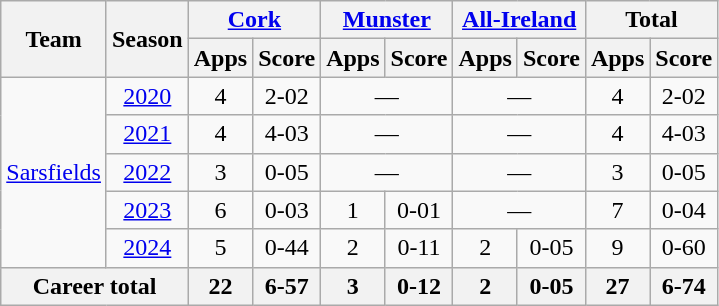<table class="wikitable" style="text-align:center">
<tr>
<th rowspan="2">Team</th>
<th rowspan="2">Season</th>
<th colspan="2"><a href='#'>Cork</a></th>
<th colspan="2"><a href='#'>Munster</a></th>
<th colspan="2"><a href='#'>All-Ireland</a></th>
<th colspan="2">Total</th>
</tr>
<tr>
<th>Apps</th>
<th>Score</th>
<th>Apps</th>
<th>Score</th>
<th>Apps</th>
<th>Score</th>
<th>Apps</th>
<th>Score</th>
</tr>
<tr>
<td rowspan="5"><a href='#'>Sarsfields</a></td>
<td><a href='#'>2020</a></td>
<td>4</td>
<td>2-02</td>
<td colspan=2>—</td>
<td colspan=2>—</td>
<td>4</td>
<td>2-02</td>
</tr>
<tr>
<td><a href='#'>2021</a></td>
<td>4</td>
<td>4-03</td>
<td colspan=2>—</td>
<td colspan=2>—</td>
<td>4</td>
<td>4-03</td>
</tr>
<tr>
<td><a href='#'>2022</a></td>
<td>3</td>
<td>0-05</td>
<td colspan=2>—</td>
<td colspan=2>—</td>
<td>3</td>
<td>0-05</td>
</tr>
<tr>
<td><a href='#'>2023</a></td>
<td>6</td>
<td>0-03</td>
<td>1</td>
<td>0-01</td>
<td colspan=2>—</td>
<td>7</td>
<td>0-04</td>
</tr>
<tr>
<td><a href='#'>2024</a></td>
<td>5</td>
<td>0-44</td>
<td>2</td>
<td>0-11</td>
<td>2</td>
<td>0-05</td>
<td>9</td>
<td>0-60</td>
</tr>
<tr>
<th colspan="2">Career total</th>
<th>22</th>
<th>6-57</th>
<th>3</th>
<th>0-12</th>
<th>2</th>
<th>0-05</th>
<th>27</th>
<th>6-74</th>
</tr>
</table>
